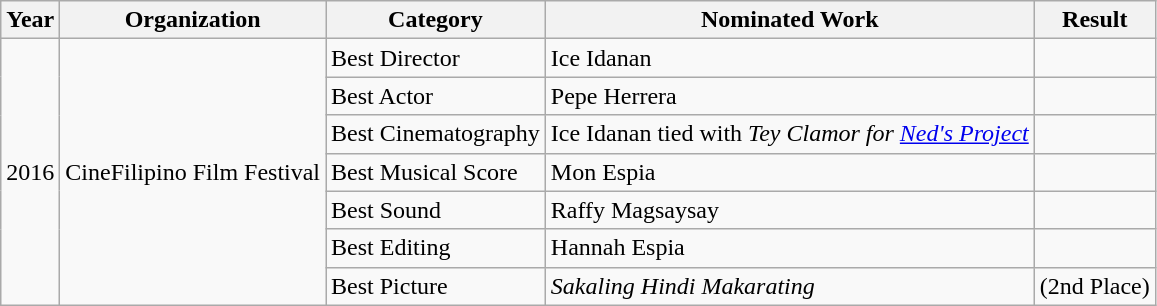<table class="wikitable sortable">
<tr>
<th>Year</th>
<th>Organization</th>
<th>Category</th>
<th>Nominated Work</th>
<th>Result</th>
</tr>
<tr>
<td rowspan=7>2016</td>
<td rowspan=7>CineFilipino Film Festival</td>
<td>Best Director</td>
<td>Ice Idanan</td>
<td></td>
</tr>
<tr>
<td>Best Actor</td>
<td>Pepe Herrera</td>
<td></td>
</tr>
<tr>
<td>Best Cinematography</td>
<td>Ice Idanan tied with <em>Tey Clamor for <a href='#'>Ned's Project</a></em></td>
<td></td>
</tr>
<tr>
<td>Best Musical Score</td>
<td>Mon Espia</td>
<td></td>
</tr>
<tr>
<td>Best Sound</td>
<td>Raffy Magsaysay</td>
<td></td>
</tr>
<tr>
<td>Best Editing</td>
<td>Hannah Espia</td>
<td></td>
</tr>
<tr>
<td>Best Picture</td>
<td><em>Sakaling Hindi Makarating</em></td>
<td> (2nd Place)</td>
</tr>
</table>
